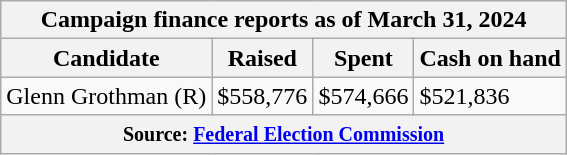<table class="wikitable sortable">
<tr>
<th colspan=4>Campaign finance reports as of March 31, 2024</th>
</tr>
<tr style="text-align:center;">
<th>Candidate</th>
<th>Raised</th>
<th>Spent</th>
<th>Cash on hand</th>
</tr>
<tr>
<td>Glenn Grothman (R)</td>
<td>$558,776</td>
<td>$574,666</td>
<td>$521,836</td>
</tr>
<tr>
<th colspan="4"><small>Source: <a href='#'>Federal Election Commission</a></small></th>
</tr>
</table>
